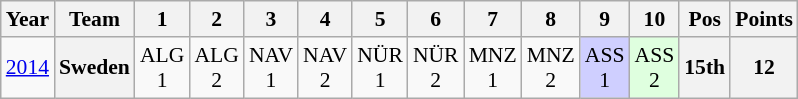<table class="wikitable" style="text-align:center; font-size:90%">
<tr>
<th>Year</th>
<th>Team</th>
<th>1</th>
<th>2</th>
<th>3</th>
<th>4</th>
<th>5</th>
<th>6</th>
<th>7</th>
<th>8</th>
<th>9</th>
<th>10</th>
<th>Pos</th>
<th>Points</th>
</tr>
<tr>
<td><a href='#'>2014</a></td>
<th>Sweden</th>
<td>ALG<br>1</td>
<td>ALG<br>2</td>
<td>NAV<br>1</td>
<td>NAV<br>2</td>
<td>NÜR<br>1</td>
<td>NÜR<br>2</td>
<td>MNZ<br>1</td>
<td>MNZ<br>2</td>
<td style="background:#CFCFFF;">ASS<br>1<br></td>
<td style="background:#DFFFDF;">ASS<br>2<br></td>
<th>15th</th>
<th>12</th>
</tr>
</table>
